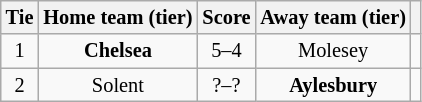<table class="wikitable" style="text-align:center; font-size:85%">
<tr>
<th>Tie</th>
<th>Home team (tier)</th>
<th>Score</th>
<th>Away team (tier)</th>
<th></th>
</tr>
<tr>
<td align="center">1</td>
<td><strong>Chelsea</strong></td>
<td align="center">5–4</td>
<td>Molesey</td>
<td></td>
</tr>
<tr>
<td align="center">2</td>
<td>Solent</td>
<td align="center">?–?</td>
<td><strong>Aylesbury</strong></td>
<td></td>
</tr>
</table>
